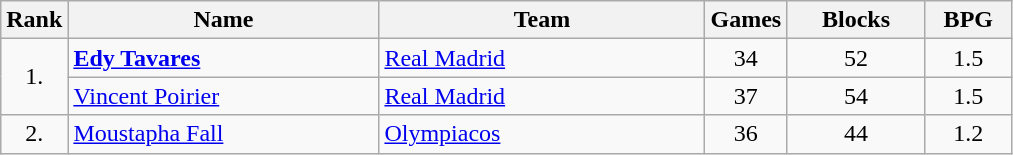<table class="wikitable" style="text-align: center;">
<tr>
<th>Rank</th>
<th width=200>Name</th>
<th width=210>Team</th>
<th>Games</th>
<th width=85>Blocks</th>
<th width=50>BPG</th>
</tr>
<tr>
<td rowspan="2">1.</td>
<td align="left"> <strong><a href='#'>Edy Tavares</a></strong></td>
<td align="left"> <a href='#'>Real Madrid</a></td>
<td>34</td>
<td>52</td>
<td>1.5</td>
</tr>
<tr>
<td align="left"> <a href='#'>Vincent Poirier</a></td>
<td align="left"> <a href='#'>Real Madrid</a></td>
<td>37</td>
<td>54</td>
<td>1.5</td>
</tr>
<tr>
<td>2.</td>
<td align="left"> <a href='#'>Moustapha Fall</a></td>
<td align="left"> <a href='#'>Olympiacos</a></td>
<td>36</td>
<td>44</td>
<td>1.2</td>
</tr>
</table>
